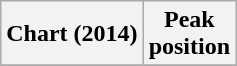<table class="wikitable sortable plainrowheaders" style="text-align:center">
<tr>
<th scope="col">Chart (2014)</th>
<th scope="col">Peak<br>position</th>
</tr>
<tr>
</tr>
</table>
